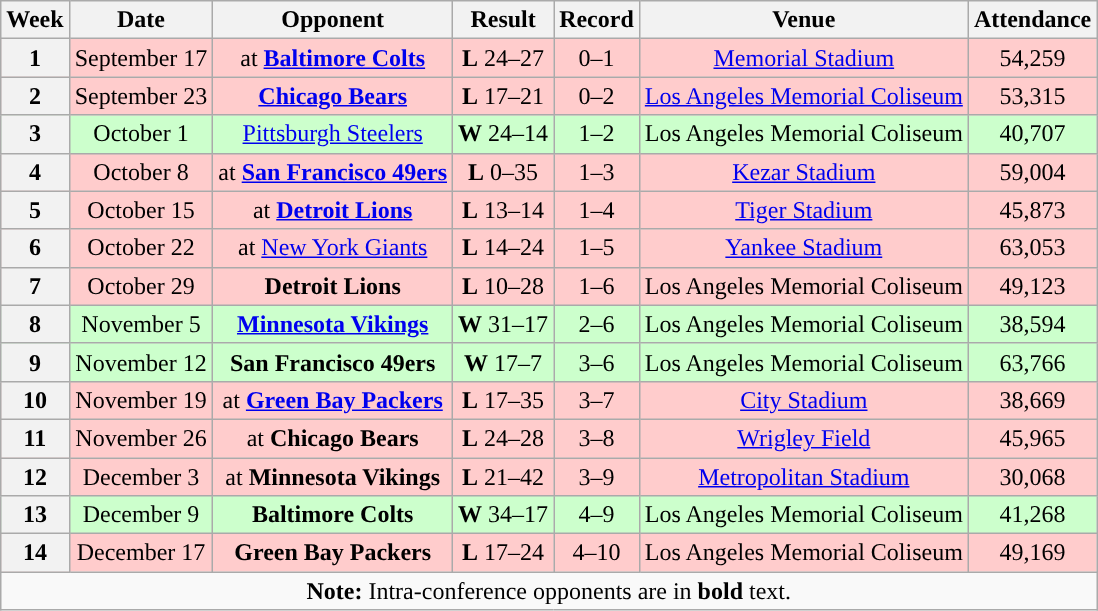<table class="wikitable" style="text-align:center">
<tr>
<th>Week</th>
<th>Date</th>
<th>Opponent</th>
<th>Result</th>
<th>Record</th>
<th>Venue</th>
<th>Attendance</th>
</tr>
<tr style="background:#fcc">
<th>1</th>
<td>September 17</td>
<td>at <strong><a href='#'>Baltimore Colts</a></strong></td>
<td><strong>L</strong> 24–27</td>
<td>0–1</td>
<td><a href='#'>Memorial Stadium</a></td>
<td>54,259</td>
</tr>
<tr style="background:#fcc">
<th>2</th>
<td>September 23</td>
<td><strong><a href='#'>Chicago Bears</a></strong></td>
<td><strong>L</strong> 17–21</td>
<td>0–2</td>
<td><a href='#'>Los Angeles Memorial Coliseum</a></td>
<td>53,315</td>
</tr>
<tr style="background:#cfc">
<th>3</th>
<td>October 1</td>
<td><a href='#'>Pittsburgh Steelers</a></td>
<td><strong>W</strong> 24–14</td>
<td>1–2</td>
<td>Los Angeles Memorial Coliseum</td>
<td>40,707</td>
</tr>
<tr style="background:#fcc">
<th>4</th>
<td>October 8</td>
<td>at <strong><a href='#'>San Francisco 49ers</a></strong></td>
<td><strong>L</strong> 0–35</td>
<td>1–3</td>
<td><a href='#'>Kezar Stadium</a></td>
<td>59,004</td>
</tr>
<tr style="background:#fcc">
<th>5</th>
<td>October 15</td>
<td>at <strong><a href='#'>Detroit Lions</a></strong></td>
<td><strong>L</strong> 13–14</td>
<td>1–4</td>
<td><a href='#'>Tiger Stadium</a></td>
<td>45,873</td>
</tr>
<tr style="background:#fcc">
<th>6</th>
<td>October 22</td>
<td>at <a href='#'>New York Giants</a></td>
<td><strong>L</strong> 14–24</td>
<td>1–5</td>
<td><a href='#'>Yankee Stadium</a></td>
<td>63,053</td>
</tr>
<tr style="background:#fcc">
<th>7</th>
<td>October 29</td>
<td><strong>Detroit Lions</strong></td>
<td><strong>L</strong> 10–28</td>
<td>1–6</td>
<td>Los Angeles Memorial Coliseum</td>
<td>49,123</td>
</tr>
<tr style="background:#cfc">
<th>8</th>
<td>November 5</td>
<td><strong><a href='#'>Minnesota Vikings</a></strong></td>
<td><strong>W</strong> 31–17</td>
<td>2–6</td>
<td>Los Angeles Memorial Coliseum</td>
<td>38,594</td>
</tr>
<tr style="background:#cfc">
<th>9</th>
<td>November 12</td>
<td><strong>San Francisco 49ers</strong></td>
<td><strong>W</strong> 17–7</td>
<td>3–6</td>
<td>Los Angeles Memorial Coliseum</td>
<td>63,766</td>
</tr>
<tr style="background:#fcc">
<th>10</th>
<td>November 19</td>
<td>at <strong><a href='#'>Green Bay Packers</a></strong></td>
<td><strong>L</strong> 17–35</td>
<td>3–7</td>
<td><a href='#'>City Stadium</a></td>
<td>38,669</td>
</tr>
<tr style="background:#fcc">
<th>11</th>
<td>November 26</td>
<td>at <strong>Chicago Bears</strong></td>
<td><strong>L</strong> 24–28</td>
<td>3–8</td>
<td><a href='#'>Wrigley Field</a></td>
<td>45,965</td>
</tr>
<tr style="background:#fcc">
<th>12</th>
<td>December 3</td>
<td>at <strong>Minnesota Vikings</strong></td>
<td><strong>L</strong> 21–42</td>
<td>3–9</td>
<td><a href='#'>Metropolitan Stadium</a></td>
<td>30,068</td>
</tr>
<tr style="background:#cfc">
<th>13</th>
<td>December 9</td>
<td><strong>Baltimore Colts</strong></td>
<td><strong>W</strong> 34–17</td>
<td>4–9</td>
<td>Los Angeles Memorial Coliseum</td>
<td>41,268</td>
</tr>
<tr style="background:#fcc">
<th>14</th>
<td>December 17</td>
<td><strong>Green Bay Packers</strong></td>
<td><strong>L</strong> 17–24</td>
<td>4–10</td>
<td>Los Angeles Memorial Coliseum</td>
<td>49,169</td>
</tr>
<tr>
<td colspan="8"><strong>Note:</strong> Intra-conference opponents are in <strong>bold</strong> text.</td>
</tr>
</table>
